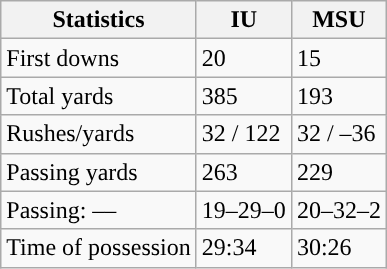<table class="wikitable" style="float:left">
<tr>
<th>Statistics</th>
<th>IU</th>
<th>MSU</th>
</tr>
<tr>
<td>First downs</td>
<td>20</td>
<td>15</td>
</tr>
<tr>
<td>Total yards</td>
<td>385</td>
<td>193</td>
</tr>
<tr>
<td>Rushes/yards</td>
<td>32 / 122</td>
<td>32 / –36</td>
</tr>
<tr>
<td>Passing yards</td>
<td>263</td>
<td>229</td>
</tr>
<tr>
<td>Passing: ––</td>
<td>19–29–0</td>
<td>20–32–2</td>
</tr>
<tr>
<td>Time of possession</td>
<td>29:34</td>
<td>30:26</td>
</tr>
</table>
